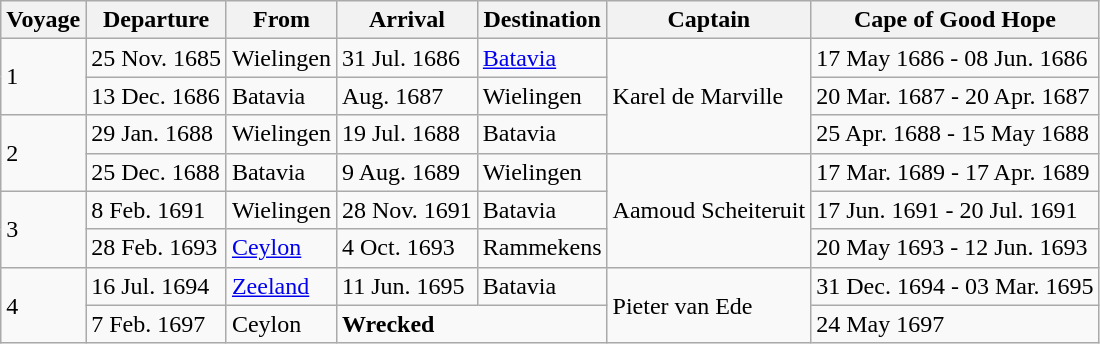<table class="wikitable">
<tr>
<th>Voyage</th>
<th>Departure</th>
<th>From</th>
<th>Arrival</th>
<th>Destination</th>
<th>Captain</th>
<th>Cape of Good Hope</th>
</tr>
<tr>
<td rowspan="2">1</td>
<td>25 Nov. 1685</td>
<td>Wielingen</td>
<td>31 Jul. 1686</td>
<td><a href='#'>Batavia</a></td>
<td rowspan="3">Karel de Marville</td>
<td>17 May 1686 - 08 Jun. 1686</td>
</tr>
<tr>
<td>13 Dec. 1686</td>
<td>Batavia</td>
<td>Aug. 1687</td>
<td>Wielingen</td>
<td>20 Mar. 1687 - 20 Apr. 1687</td>
</tr>
<tr>
<td rowspan="2">2</td>
<td>29 Jan. 1688</td>
<td>Wielingen</td>
<td>19 Jul. 1688</td>
<td>Batavia</td>
<td>25 Apr. 1688 - 15 May 1688</td>
</tr>
<tr>
<td>25 Dec. 1688</td>
<td>Batavia</td>
<td>9 Aug. 1689</td>
<td>Wielingen</td>
<td rowspan="3">Aamoud Scheiteruit</td>
<td>17 Mar. 1689 - 17 Apr. 1689</td>
</tr>
<tr>
<td rowspan="2">3</td>
<td>8 Feb. 1691</td>
<td>Wielingen</td>
<td>28 Nov. 1691</td>
<td>Batavia</td>
<td>17 Jun. 1691 - 20 Jul. 1691</td>
</tr>
<tr>
<td>28 Feb. 1693</td>
<td><a href='#'>Ceylon</a></td>
<td>4 Oct. 1693</td>
<td>Rammekens</td>
<td>20 May 1693 - 12 Jun. 1693</td>
</tr>
<tr>
<td rowspan="2">4</td>
<td>16 Jul. 1694</td>
<td><a href='#'>Zeeland</a></td>
<td>11 Jun. 1695</td>
<td>Batavia</td>
<td rowspan="2">Pieter van Ede</td>
<td>31 Dec. 1694 - 03 Mar. 1695</td>
</tr>
<tr>
<td>7 Feb. 1697</td>
<td>Ceylon</td>
<td colspan="2"><strong>Wrecked</strong></td>
<td>24 May 1697</td>
</tr>
</table>
